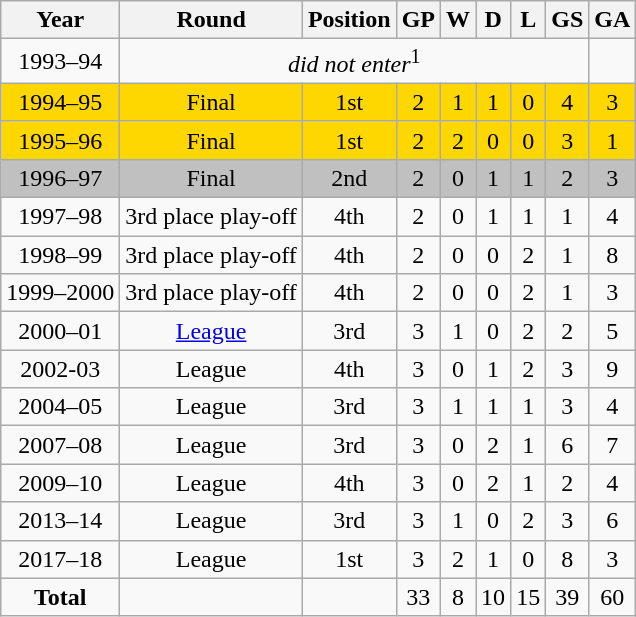<table class="wikitable" style="text-align: center;">
<tr>
<th>Year</th>
<th>Round</th>
<th>Position</th>
<th>GP</th>
<th>W</th>
<th>D</th>
<th>L</th>
<th>GS</th>
<th>GA</th>
</tr>
<tr>
<td> 1993–94</td>
<td colspan=7><em>did not enter</em><sup>1</sup></td>
</tr>
<tr bgcolor=gold>
<td> 1994–95</td>
<td>Final</td>
<td>1st</td>
<td>2</td>
<td>1</td>
<td>1</td>
<td>0</td>
<td>4</td>
<td>3</td>
</tr>
<tr bgcolor=gold>
<td> 1995–96</td>
<td>Final</td>
<td>1st</td>
<td>2</td>
<td>2</td>
<td>0</td>
<td>0</td>
<td>3</td>
<td>1</td>
</tr>
<tr bgcolor=silver>
<td> 1996–97</td>
<td>Final</td>
<td>2nd</td>
<td>2</td>
<td>0</td>
<td>1</td>
<td>1</td>
<td>2</td>
<td>3</td>
</tr>
<tr>
<td> 1997–98</td>
<td>3rd place play-off</td>
<td>4th</td>
<td>2</td>
<td>0</td>
<td>1</td>
<td>1</td>
<td>1</td>
<td>4</td>
</tr>
<tr>
<td> 1998–99</td>
<td>3rd place play-off</td>
<td>4th</td>
<td>2</td>
<td>0</td>
<td>0</td>
<td>2</td>
<td>1</td>
<td>8</td>
</tr>
<tr>
<td> 1999–2000</td>
<td>3rd place play-off</td>
<td>4th</td>
<td>2</td>
<td>0</td>
<td>0</td>
<td>2</td>
<td>1</td>
<td>3</td>
</tr>
<tr>
<td> 2000–01</td>
<td><a href='#'>League</a></td>
<td>3rd</td>
<td>3</td>
<td>1</td>
<td>0</td>
<td>2</td>
<td>2</td>
<td>5</td>
</tr>
<tr>
<td> 2002-03</td>
<td>League</td>
<td>4th</td>
<td>3</td>
<td>0</td>
<td>1</td>
<td>2</td>
<td>3</td>
<td>9</td>
</tr>
<tr>
<td> 2004–05</td>
<td>League</td>
<td>3rd</td>
<td>3</td>
<td>1</td>
<td>1</td>
<td>1</td>
<td>3</td>
<td>4</td>
</tr>
<tr>
<td> 2007–08</td>
<td>League</td>
<td>3rd</td>
<td>3</td>
<td>0</td>
<td>2</td>
<td>1</td>
<td>6</td>
<td>7</td>
</tr>
<tr>
<td> 2009–10</td>
<td>League</td>
<td>4th</td>
<td>3</td>
<td>0</td>
<td>2</td>
<td>1</td>
<td>2</td>
<td>4</td>
</tr>
<tr>
<td> 2013–14</td>
<td>League</td>
<td>3rd</td>
<td>3</td>
<td>1</td>
<td>0</td>
<td>2</td>
<td>3</td>
<td>6</td>
</tr>
<tr>
<td> 2017–18</td>
<td>League</td>
<td>1st</td>
<td>3</td>
<td>2</td>
<td>1</td>
<td>0</td>
<td>8</td>
<td>3</td>
</tr>
<tr>
<td><strong>Total</strong></td>
<td></td>
<td></td>
<td>33</td>
<td>8</td>
<td>10</td>
<td>15</td>
<td>39</td>
<td>60</td>
</tr>
</table>
